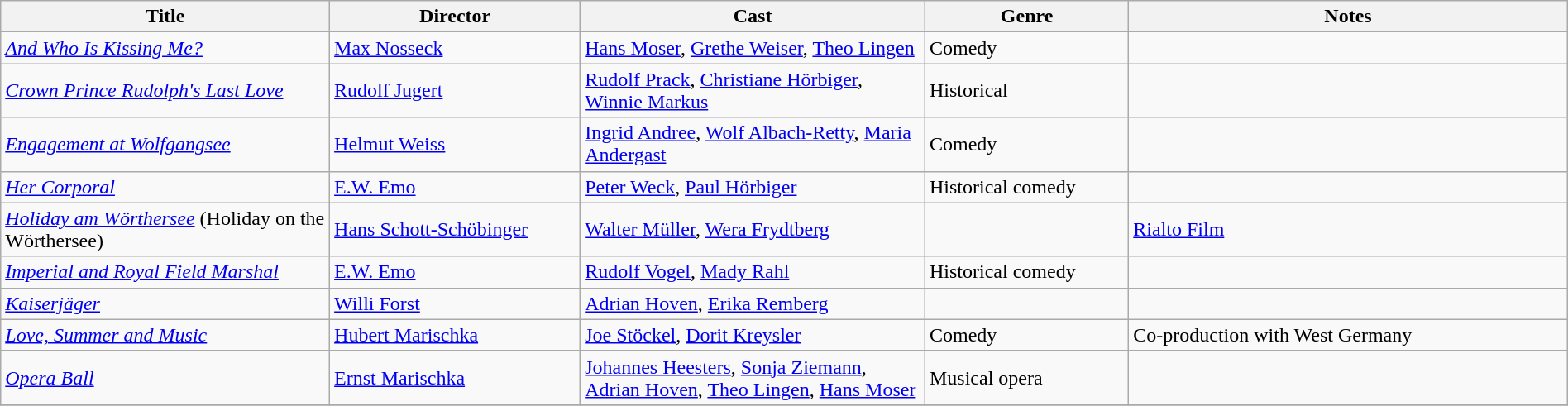<table class="wikitable" width= "100%">
<tr>
<th width=21%>Title</th>
<th width=16%>Director</th>
<th width=22%>Cast</th>
<th width=13%>Genre</th>
<th width=28%>Notes</th>
</tr>
<tr>
<td><em><a href='#'>And Who Is Kissing Me?</a></em></td>
<td><a href='#'>Max Nosseck</a></td>
<td><a href='#'>Hans Moser</a>, <a href='#'>Grethe Weiser</a>, <a href='#'>Theo Lingen</a></td>
<td>Comedy</td>
<td></td>
</tr>
<tr>
<td><em><a href='#'>Crown Prince Rudolph's Last Love</a></em></td>
<td><a href='#'>Rudolf Jugert</a></td>
<td><a href='#'>Rudolf Prack</a>, <a href='#'>Christiane Hörbiger</a>, <a href='#'>Winnie Markus</a></td>
<td>Historical</td>
<td></td>
</tr>
<tr>
<td><em><a href='#'>Engagement at Wolfgangsee</a></em></td>
<td><a href='#'>Helmut Weiss</a></td>
<td><a href='#'>Ingrid Andree</a>, <a href='#'>Wolf Albach-Retty</a>, <a href='#'>Maria Andergast</a></td>
<td>Comedy</td>
<td></td>
</tr>
<tr>
<td><em><a href='#'>Her Corporal</a></em></td>
<td><a href='#'>E.W. Emo</a></td>
<td><a href='#'>Peter Weck</a>, <a href='#'>Paul Hörbiger</a></td>
<td>Historical comedy</td>
<td></td>
</tr>
<tr>
<td><em><a href='#'>Holiday am Wörthersee</a></em> (Holiday on the Wörthersee)</td>
<td><a href='#'>Hans Schott-Schöbinger</a></td>
<td><a href='#'>Walter Müller</a>, <a href='#'>Wera Frydtberg</a></td>
<td></td>
<td><a href='#'>Rialto Film</a></td>
</tr>
<tr>
<td><em><a href='#'>Imperial and Royal Field Marshal</a></em></td>
<td><a href='#'>E.W. Emo</a></td>
<td><a href='#'>Rudolf Vogel</a>, <a href='#'>Mady Rahl</a></td>
<td>Historical comedy</td>
<td></td>
</tr>
<tr>
<td><em><a href='#'>Kaiserjäger</a></em></td>
<td><a href='#'>Willi Forst</a></td>
<td><a href='#'>Adrian Hoven</a>, <a href='#'>Erika Remberg</a></td>
<td></td>
<td></td>
</tr>
<tr>
<td><em><a href='#'>Love, Summer and Music</a></em></td>
<td><a href='#'>Hubert Marischka</a></td>
<td><a href='#'>Joe Stöckel</a>, <a href='#'>Dorit Kreysler</a></td>
<td>Comedy</td>
<td>Co-production with West Germany</td>
</tr>
<tr>
<td><em><a href='#'>Opera Ball</a></em></td>
<td><a href='#'>Ernst Marischka</a></td>
<td><a href='#'>Johannes Heesters</a>, <a href='#'>Sonja Ziemann</a>, <a href='#'>Adrian Hoven</a>, <a href='#'>Theo Lingen</a>, <a href='#'>Hans Moser</a></td>
<td>Musical opera</td>
<td></td>
</tr>
<tr>
</tr>
</table>
